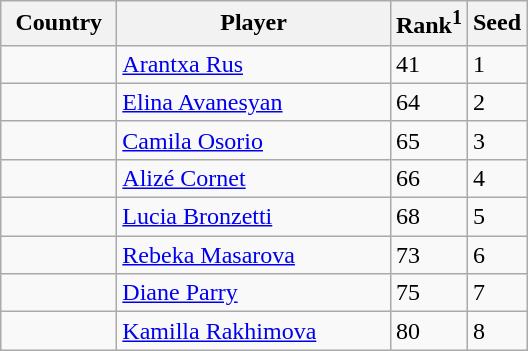<table class="sortable wikitable">
<tr>
<th width="70">Country</th>
<th width="175">Player</th>
<th>Rank<sup>1</sup></th>
<th>Seed</th>
</tr>
<tr>
<td></td>
<td><a href='#'>Arantxa Rus</a></td>
<td>41</td>
<td>1</td>
</tr>
<tr>
<td></td>
<td><a href='#'>Elina Avanesyan</a></td>
<td>64</td>
<td>2</td>
</tr>
<tr>
<td></td>
<td><a href='#'>Camila Osorio</a></td>
<td>65</td>
<td>3</td>
</tr>
<tr>
<td></td>
<td><a href='#'>Alizé Cornet</a></td>
<td>66</td>
<td>4</td>
</tr>
<tr>
<td></td>
<td><a href='#'>Lucia Bronzetti</a></td>
<td>68</td>
<td>5</td>
</tr>
<tr>
<td></td>
<td><a href='#'>Rebeka Masarova</a></td>
<td>73</td>
<td>6</td>
</tr>
<tr>
<td></td>
<td><a href='#'>Diane Parry</a></td>
<td>75</td>
<td>7</td>
</tr>
<tr>
<td></td>
<td><a href='#'>Kamilla Rakhimova</a></td>
<td>80</td>
<td>8</td>
</tr>
</table>
